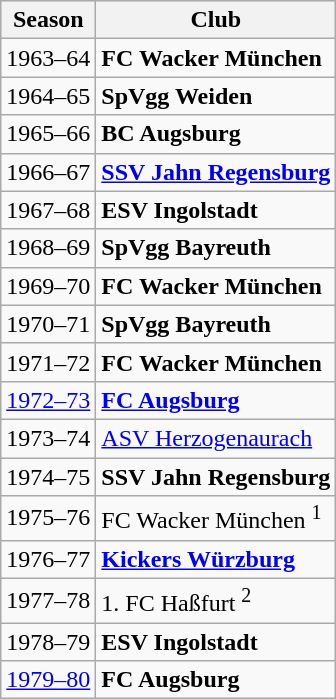<table class="wikitable">
<tr align="center" bgcolor="#dfdfdf">
<th>Season</th>
<th>Club</th>
</tr>
<tr>
<td>1963–64</td>
<td><strong>FC Wacker München</strong></td>
</tr>
<tr>
<td>1964–65</td>
<td><strong>SpVgg Weiden</strong></td>
</tr>
<tr>
<td>1965–66</td>
<td><strong>BC Augsburg</strong></td>
</tr>
<tr>
<td>1966–67</td>
<td><strong><a href='#'>SSV Jahn Regensburg</a></strong></td>
</tr>
<tr>
<td>1967–68</td>
<td><strong>ESV Ingolstadt</strong></td>
</tr>
<tr>
<td>1968–69</td>
<td><strong>SpVgg Bayreuth</strong></td>
</tr>
<tr>
<td>1969–70</td>
<td><strong>FC Wacker München</strong></td>
</tr>
<tr>
<td>1970–71</td>
<td><strong>SpVgg Bayreuth</strong></td>
</tr>
<tr>
<td>1971–72</td>
<td><strong>FC Wacker München</strong></td>
</tr>
<tr>
<td><a href='#'>1972–73</a></td>
<td><strong><a href='#'>FC Augsburg</a></strong></td>
</tr>
<tr>
<td>1973–74</td>
<td><a href='#'>ASV Herzogenaurach</a></td>
</tr>
<tr>
<td>1974–75</td>
<td><strong>SSV Jahn Regensburg</strong></td>
</tr>
<tr>
<td>1975–76</td>
<td>FC Wacker München <sup>1</sup></td>
</tr>
<tr>
<td>1976–77</td>
<td><strong><a href='#'>Kickers Würzburg</a></strong></td>
</tr>
<tr>
<td>1977–78</td>
<td>1. FC Haßfurt <sup>2</sup></td>
</tr>
<tr>
<td>1978–79</td>
<td><strong>ESV Ingolstadt</strong></td>
</tr>
<tr>
<td><a href='#'>1979–80</a></td>
<td><strong>FC Augsburg</strong></td>
</tr>
</table>
